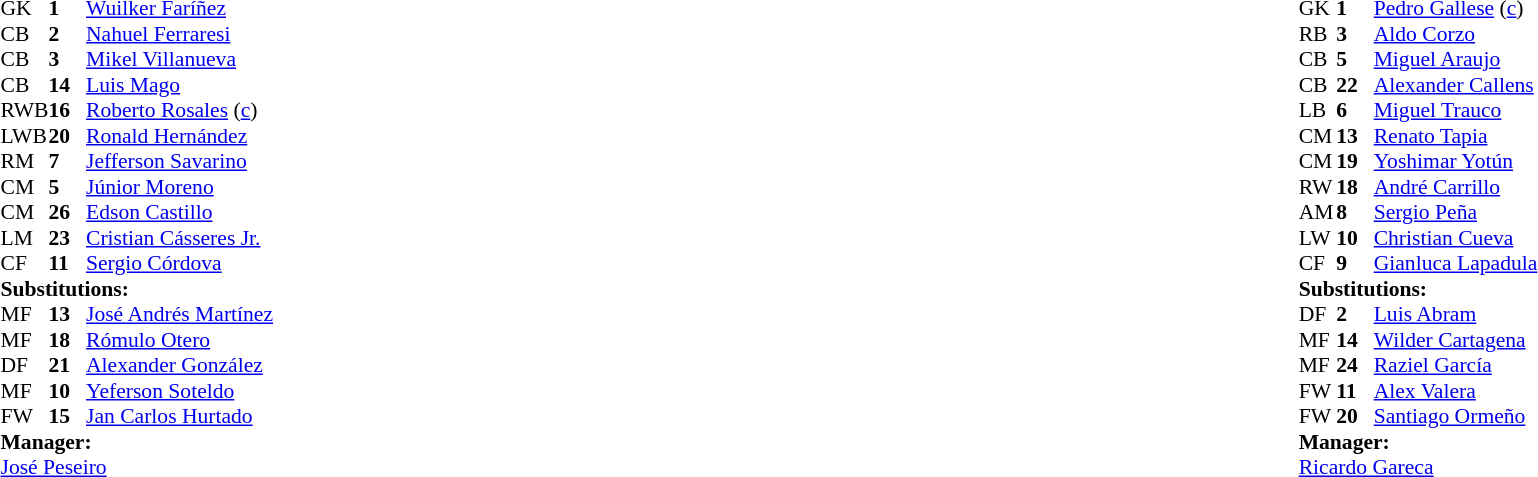<table width="100%">
<tr>
<td valign="top" width="40%"><br><table style="font-size:90%" cellspacing="0" cellpadding="0">
<tr>
<th width=25></th>
<th width=25></th>
</tr>
<tr>
<td>GK</td>
<td><strong>1</strong></td>
<td><a href='#'>Wuilker Faríñez</a></td>
</tr>
<tr>
<td>CB</td>
<td><strong>2</strong></td>
<td><a href='#'>Nahuel Ferraresi</a></td>
</tr>
<tr>
<td>CB</td>
<td><strong>3</strong></td>
<td><a href='#'>Mikel Villanueva</a></td>
</tr>
<tr>
<td>CB</td>
<td><strong>14</strong></td>
<td><a href='#'>Luis Mago</a></td>
</tr>
<tr>
<td>RWB</td>
<td><strong>16</strong></td>
<td><a href='#'>Roberto Rosales</a> (<a href='#'>c</a>)</td>
<td></td>
<td></td>
</tr>
<tr>
<td>LWB</td>
<td><strong>20</strong></td>
<td><a href='#'>Ronald Hernández</a></td>
<td></td>
</tr>
<tr>
<td>RM</td>
<td><strong>7</strong></td>
<td><a href='#'>Jefferson Savarino</a></td>
<td></td>
<td></td>
</tr>
<tr>
<td>CM</td>
<td><strong>5</strong></td>
<td><a href='#'>Júnior Moreno</a></td>
</tr>
<tr>
<td>CM</td>
<td><strong>26</strong></td>
<td><a href='#'>Edson Castillo</a></td>
<td></td>
<td></td>
</tr>
<tr>
<td>LM</td>
<td><strong>23</strong></td>
<td><a href='#'>Cristian Cásseres Jr.</a></td>
<td></td>
<td></td>
</tr>
<tr>
<td>CF</td>
<td><strong>11</strong></td>
<td><a href='#'>Sergio Córdova</a></td>
<td></td>
<td></td>
</tr>
<tr>
<td colspan=3><strong>Substitutions:</strong></td>
</tr>
<tr>
<td>MF</td>
<td><strong>13</strong></td>
<td><a href='#'>José Andrés Martínez</a></td>
<td></td>
<td></td>
</tr>
<tr>
<td>MF</td>
<td><strong>18</strong></td>
<td><a href='#'>Rómulo Otero</a></td>
<td></td>
<td></td>
</tr>
<tr>
<td>DF</td>
<td><strong>21</strong></td>
<td><a href='#'>Alexander González</a></td>
<td></td>
<td></td>
</tr>
<tr>
<td>MF</td>
<td><strong>10</strong></td>
<td><a href='#'>Yeferson Soteldo</a></td>
<td></td>
<td></td>
</tr>
<tr>
<td>FW</td>
<td><strong>15</strong></td>
<td><a href='#'>Jan Carlos Hurtado</a></td>
<td></td>
<td></td>
</tr>
<tr>
<td colspan=3><strong>Manager:</strong></td>
</tr>
<tr>
<td colspan=3> <a href='#'>José Peseiro</a></td>
</tr>
</table>
</td>
<td valign="top"></td>
<td valign="top" width="50%"><br><table style="font-size:90%; margin:auto" cellspacing="0" cellpadding="0">
<tr>
<th width=25></th>
<th width=25></th>
</tr>
<tr>
<td>GK</td>
<td><strong>1</strong></td>
<td><a href='#'>Pedro Gallese</a> (<a href='#'>c</a>)</td>
</tr>
<tr>
<td>RB</td>
<td><strong>3</strong></td>
<td><a href='#'>Aldo Corzo</a></td>
</tr>
<tr>
<td>CB</td>
<td><strong>5</strong></td>
<td><a href='#'>Miguel Araujo</a></td>
</tr>
<tr>
<td>CB</td>
<td><strong>22</strong></td>
<td><a href='#'>Alexander Callens</a></td>
<td></td>
<td></td>
</tr>
<tr>
<td>LB</td>
<td><strong>6</strong></td>
<td><a href='#'>Miguel Trauco</a></td>
</tr>
<tr>
<td>CM</td>
<td><strong>13</strong></td>
<td><a href='#'>Renato Tapia</a></td>
<td></td>
<td></td>
</tr>
<tr>
<td>CM</td>
<td><strong>19</strong></td>
<td><a href='#'>Yoshimar Yotún</a></td>
</tr>
<tr>
<td>RW</td>
<td><strong>18</strong></td>
<td><a href='#'>André Carrillo</a></td>
<td></td>
<td></td>
</tr>
<tr>
<td>AM</td>
<td><strong>8</strong></td>
<td><a href='#'>Sergio Peña</a></td>
</tr>
<tr>
<td>LW</td>
<td><strong>10</strong></td>
<td><a href='#'>Christian Cueva</a></td>
<td></td>
<td></td>
</tr>
<tr>
<td>CF</td>
<td><strong>9</strong></td>
<td><a href='#'>Gianluca Lapadula</a></td>
<td></td>
<td></td>
</tr>
<tr>
<td colspan=3><strong>Substitutions:</strong></td>
</tr>
<tr>
<td>DF</td>
<td><strong>2</strong></td>
<td><a href='#'>Luis Abram</a></td>
<td></td>
<td></td>
</tr>
<tr>
<td>MF</td>
<td><strong>14</strong></td>
<td><a href='#'>Wilder Cartagena</a></td>
<td></td>
<td></td>
</tr>
<tr>
<td>MF</td>
<td><strong>24</strong></td>
<td><a href='#'>Raziel García</a></td>
<td></td>
<td></td>
</tr>
<tr>
<td>FW</td>
<td><strong>11</strong></td>
<td><a href='#'>Alex Valera</a></td>
<td></td>
<td></td>
</tr>
<tr>
<td>FW</td>
<td><strong>20</strong></td>
<td><a href='#'>Santiago Ormeño</a></td>
<td></td>
<td></td>
</tr>
<tr>
<td colspan=3><strong>Manager:</strong></td>
</tr>
<tr>
<td colspan=3> <a href='#'>Ricardo Gareca</a></td>
</tr>
</table>
</td>
</tr>
</table>
